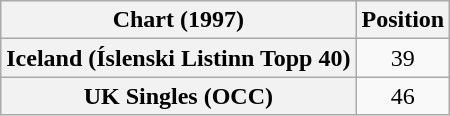<table class="wikitable plainrowheaders" style="text-align:center">
<tr>
<th scope="col">Chart (1997)</th>
<th scope="col">Position</th>
</tr>
<tr>
<th scope="row">Iceland (Íslenski Listinn Topp 40)</th>
<td>39</td>
</tr>
<tr>
<th scope="row">UK Singles (OCC)</th>
<td>46</td>
</tr>
</table>
